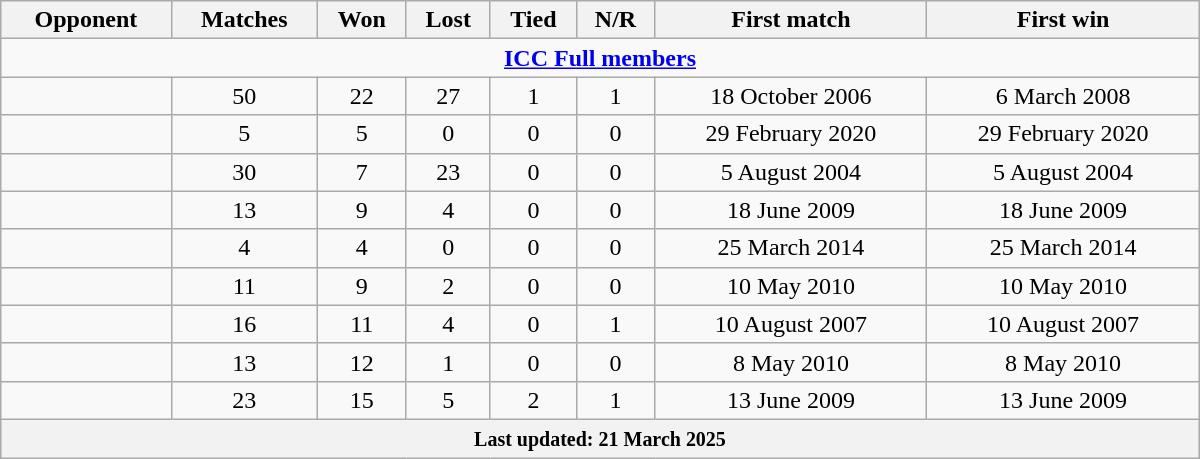<table class="wikitable plainrowheaders sortable" style="text-align:center;  width: 800px;">
<tr>
<th>Opponent</th>
<th>Matches</th>
<th>Won</th>
<th>Lost</th>
<th>Tied</th>
<th>N/R</th>
<th>First match</th>
<th>First win</th>
</tr>
<tr>
<td colspan="8" style="text-align: center;"><strong><a href='#'>ICC Full members</a></strong></td>
</tr>
<tr>
<td align=left></td>
<td>50</td>
<td>22</td>
<td>27</td>
<td>1</td>
<td>1</td>
<td>18 October 2006</td>
<td>6 March 2008</td>
</tr>
<tr>
<td align=left></td>
<td>5</td>
<td>5</td>
<td>0</td>
<td>0</td>
<td>0</td>
<td>29 February 2020</td>
<td>29 February 2020</td>
</tr>
<tr>
<td align=left></td>
<td>30</td>
<td>7</td>
<td>23</td>
<td>0</td>
<td>0</td>
<td>5 August 2004</td>
<td>5 August 2004</td>
</tr>
<tr>
<td align=left></td>
<td>13</td>
<td>9</td>
<td>4</td>
<td>0</td>
<td>0</td>
<td>18 June 2009</td>
<td>18 June 2009</td>
</tr>
<tr>
<td align=left></td>
<td>4</td>
<td>4</td>
<td>0</td>
<td>0</td>
<td>0</td>
<td>25 March 2014</td>
<td>25 March 2014</td>
</tr>
<tr>
<td align=left></td>
<td>11</td>
<td>9</td>
<td>2</td>
<td>0</td>
<td>0</td>
<td>10 May 2010</td>
<td>10 May 2010</td>
</tr>
<tr>
<td align=left></td>
<td>16</td>
<td>11</td>
<td>4</td>
<td>0</td>
<td>1</td>
<td>10 August 2007</td>
<td>10 August 2007</td>
</tr>
<tr>
<td align=left></td>
<td>13</td>
<td>12</td>
<td>1</td>
<td>0</td>
<td>0</td>
<td>8 May 2010</td>
<td>8 May 2010</td>
</tr>
<tr>
<td align=left></td>
<td>23</td>
<td>15</td>
<td>5</td>
<td>2</td>
<td>1</td>
<td>13 June 2009</td>
<td>13 June 2009</td>
</tr>
<tr>
<th colspan=8><small>Last updated: 21 March 2025</small></th>
</tr>
</table>
